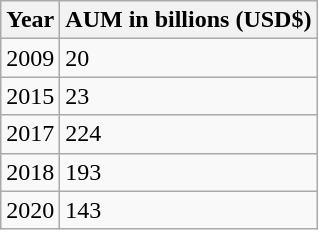<table class="wikitable">
<tr>
<th>Year</th>
<th>AUM in billions (USD$)</th>
</tr>
<tr>
<td>2009</td>
<td>20</td>
</tr>
<tr>
<td>2015</td>
<td>23</td>
</tr>
<tr>
<td>2017</td>
<td>224</td>
</tr>
<tr>
<td>2018</td>
<td>193</td>
</tr>
<tr>
<td>2020</td>
<td>143</td>
</tr>
</table>
